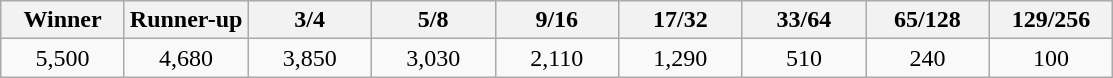<table class="wikitable" style="text-align:center">
<tr>
<th width="75">Winner</th>
<th width="75">Runner-up</th>
<th width="75">3/4</th>
<th width="75">5/8</th>
<th width="75">9/16</th>
<th width="75">17/32</th>
<th width="75">33/64</th>
<th width="75">65/128</th>
<th width="75">129/256</th>
</tr>
<tr>
<td>5,500</td>
<td>4,680</td>
<td>3,850</td>
<td>3,030</td>
<td>2,110</td>
<td>1,290</td>
<td>510</td>
<td>240</td>
<td>100</td>
</tr>
</table>
